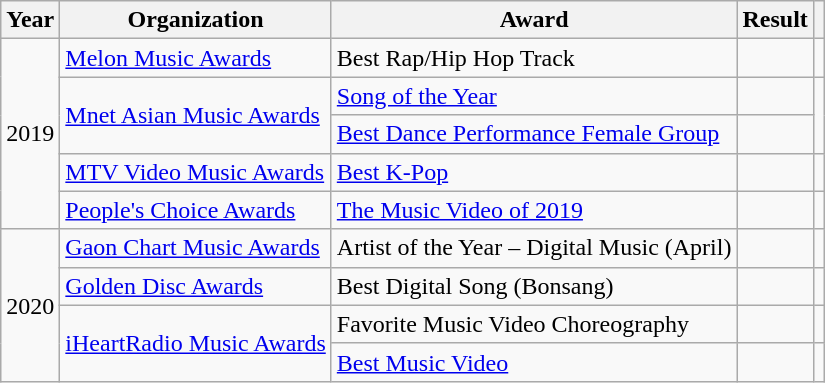<table class="wikitable sortable plainrowheaders">
<tr>
<th scope="col">Year</th>
<th scope="col">Organization</th>
<th scope="col">Award</th>
<th scope="col">Result</th>
<th class="unsortable"></th>
</tr>
<tr>
<td rowspan="5" align="center">2019</td>
<td><a href='#'>Melon Music Awards</a></td>
<td>Best Rap/Hip Hop Track</td>
<td></td>
<td style="text-align:center;"></td>
</tr>
<tr>
<td rowspan="2"><a href='#'>Mnet Asian Music Awards</a></td>
<td><a href='#'>Song of the Year</a></td>
<td></td>
<td rowspan="2" style="text-align:center;"></td>
</tr>
<tr>
<td><a href='#'>Best Dance Performance Female Group</a></td>
<td></td>
</tr>
<tr>
<td><a href='#'>MTV Video Music Awards</a></td>
<td><a href='#'>Best K-Pop</a></td>
<td></td>
<td style="text-align:center;"></td>
</tr>
<tr>
<td><a href='#'>People's Choice Awards</a></td>
<td><a href='#'>The Music Video of 2019</a></td>
<td></td>
<td style="text-align:center;"></td>
</tr>
<tr>
<td rowspan="4" align="center">2020</td>
<td><a href='#'>Gaon Chart Music Awards</a></td>
<td>Artist of the Year – Digital Music (April)</td>
<td></td>
<td style="text-align:center;"></td>
</tr>
<tr>
<td><a href='#'>Golden Disc Awards</a></td>
<td>Best Digital Song (Bonsang)</td>
<td></td>
<td style="text-align:center;"></td>
</tr>
<tr>
<td rowspan="2"><a href='#'>iHeartRadio Music Awards</a></td>
<td>Favorite Music Video Choreography</td>
<td></td>
<td style="text-align:center;"></td>
</tr>
<tr>
<td><a href='#'>Best Music Video</a></td>
<td></td>
<td style="text-align:center;"></td>
</tr>
</table>
